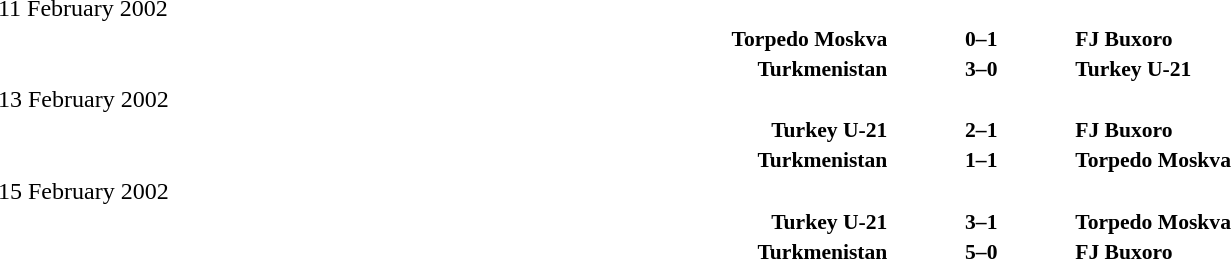<table width=100% cellspacing=1>
<tr>
<th></th>
<th></th>
<th></th>
</tr>
<tr>
<td>11 February 2002</td>
</tr>
<tr style=font-size:90%>
<td align=right><strong>Torpedo Moskva</strong></td>
<td align=center><strong>0–1</strong></td>
<td><strong>FJ Buxoro</strong></td>
</tr>
<tr style=font-size:90%>
<td align=right><strong>Turkmenistan</strong></td>
<td align=center><strong>3–0</strong></td>
<td><strong>Turkey U-21</strong></td>
</tr>
<tr>
<td>13 February 2002</td>
</tr>
<tr style=font-size:90%>
<td align=right><strong>Turkey U-21</strong></td>
<td align=center><strong>2–1</strong></td>
<td><strong>FJ Buxoro</strong></td>
</tr>
<tr style=font-size:90%>
<td align=right><strong>Turkmenistan</strong></td>
<td align=center><strong>1–1</strong></td>
<td><strong>Torpedo Moskva</strong></td>
</tr>
<tr>
<td>15 February 2002</td>
</tr>
<tr style=font-size:90%>
<td align=right><strong>Turkey U-21</strong></td>
<td align=center><strong>3–1</strong></td>
<td><strong>Torpedo Moskva</strong></td>
</tr>
<tr style=font-size:90%>
<td align=right><strong>Turkmenistan</strong></td>
<td align=center><strong>5–0</strong></td>
<td><strong>FJ Buxoro</strong></td>
</tr>
</table>
